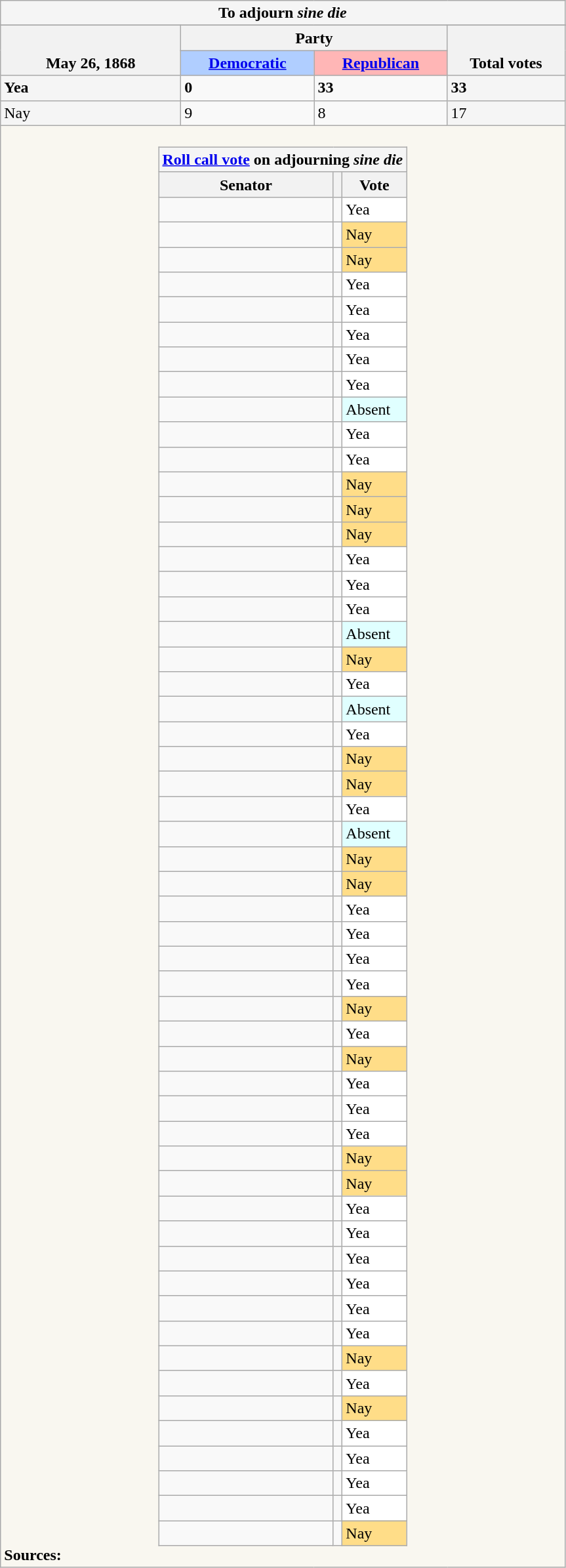<table class="wikitable">
<tr>
<th colspan=4 style="background:#f5f5f5">To adjourn <em>sine die</em></th>
</tr>
<tr style="vertical-align:bottom;">
</tr>
<tr style="vertical-align:bottom;">
<th rowspan=2>May 26, 1868</th>
<th colspan=2>Party</th>
<th rowspan=2>Total votes</th>
</tr>
<tr style="vertical-align:bottom;">
<th style="background-color:#b0ceff;"><a href='#'>Democratic</a></th>
<th style="background-color:#ffb6b6;"><a href='#'>Republican</a></th>
</tr>
<tr>
<td style="width: 11em; background:#F5F5F5"><strong>Yea</strong></td>
<td style="width: 8em;"><strong>0</strong></td>
<td style="width: 8em;"><strong>33</strong></td>
<td style="width: 7em; background:#F5F5F5"><strong>33</strong></td>
</tr>
<tr>
<td style="background:#F5F5F5">Nay</td>
<td>9</td>
<td>8</td>
<td style="background:#F5F5F5">17</td>
</tr>
<tr>
<td colspan=4 style="background:#f9f7f0"><br><table class="wikitable mw-collapsible mw-collapsed sortable" style="margin: auto;">
<tr>
<th colspan=3 style="background:#f5f5f5"><a href='#'>Roll call vote</a> on adjourning <em>sine die</em></th>
</tr>
<tr>
<th scope="col" style="width: 170px;">Senator</th>
<th></th>
<th>Vote</th>
</tr>
<tr>
<td></td>
<td></td>
<td style="background:#ffffff;">Yea</td>
</tr>
<tr>
<td></td>
<td></td>
<td style="background:#ffdd88;">Nay</td>
</tr>
<tr>
<td></td>
<td></td>
<td style="background:#ffdd88;">Nay</td>
</tr>
<tr>
<td></td>
<td></td>
<td style="background:#ffffff;">Yea</td>
</tr>
<tr>
<td></td>
<td></td>
<td style="background:#ffffff;">Yea</td>
</tr>
<tr>
<td></td>
<td></td>
<td style="background:#ffffff;">Yea</td>
</tr>
<tr>
<td></td>
<td></td>
<td style="background:#ffffff;">Yea</td>
</tr>
<tr>
<td></td>
<td></td>
<td style="background:#ffffff;">Yea</td>
</tr>
<tr>
<td></td>
<td></td>
<td style="background:#E0FFFF;">Absent</td>
</tr>
<tr>
<td></td>
<td></td>
<td style="background:#ffffff;">Yea</td>
</tr>
<tr>
<td></td>
<td></td>
<td style="background:#ffffff;">Yea</td>
</tr>
<tr>
<td></td>
<td></td>
<td style="background:#ffdd88;">Nay</td>
</tr>
<tr>
<td></td>
<td></td>
<td style="background:#ffdd88;">Nay</td>
</tr>
<tr>
<td></td>
<td></td>
<td style="background:#ffdd88;">Nay</td>
</tr>
<tr>
<td></td>
<td></td>
<td style="background:#ffffff;">Yea</td>
</tr>
<tr>
<td></td>
<td></td>
<td style="background:#ffffff;">Yea</td>
</tr>
<tr>
<td></td>
<td></td>
<td style="background:#ffffff;">Yea</td>
</tr>
<tr>
<td></td>
<td></td>
<td style="background:#E0FFFF;">Absent</td>
</tr>
<tr>
<td></td>
<td></td>
<td style="background:#ffdd88;">Nay</td>
</tr>
<tr>
<td></td>
<td></td>
<td style="background:#ffffff;">Yea</td>
</tr>
<tr>
<td></td>
<td></td>
<td style="background:#E0FFFF;">Absent</td>
</tr>
<tr>
<td></td>
<td></td>
<td style="background:#ffffff;">Yea</td>
</tr>
<tr>
<td></td>
<td></td>
<td style="background:#ffdd88;">Nay</td>
</tr>
<tr>
<td></td>
<td></td>
<td style="background:#ffdd88;">Nay</td>
</tr>
<tr>
<td></td>
<td></td>
<td style="background:#ffffff;">Yea</td>
</tr>
<tr>
<td></td>
<td></td>
<td style="background:#E0FFFF;">Absent</td>
</tr>
<tr>
<td></td>
<td></td>
<td style="background:#ffdd88;">Nay</td>
</tr>
<tr>
<td></td>
<td></td>
<td style="background:#ffdd88;">Nay</td>
</tr>
<tr>
<td></td>
<td></td>
<td style="background:#ffffff;">Yea</td>
</tr>
<tr>
<td></td>
<td></td>
<td style="background:#ffffff;">Yea</td>
</tr>
<tr>
<td></td>
<td></td>
<td style="background:#ffffff;">Yea</td>
</tr>
<tr>
<td></td>
<td></td>
<td style="background:#ffffff;">Yea</td>
</tr>
<tr>
<td></td>
<td></td>
<td style="background:#ffdd88;">Nay</td>
</tr>
<tr>
<td></td>
<td></td>
<td style="background:#ffffff;">Yea</td>
</tr>
<tr>
<td></td>
<td></td>
<td style="background:#ffdd88;">Nay</td>
</tr>
<tr>
<td></td>
<td></td>
<td style="background:#ffffff;">Yea</td>
</tr>
<tr>
<td></td>
<td></td>
<td style="background:#ffffff;">Yea</td>
</tr>
<tr>
<td></td>
<td></td>
<td style="background:#ffffff;">Yea</td>
</tr>
<tr>
<td></td>
<td></td>
<td style="background:#ffdd88;">Nay</td>
</tr>
<tr>
<td></td>
<td></td>
<td style="background:#ffdd88;">Nay</td>
</tr>
<tr>
<td></td>
<td></td>
<td style="background:#ffffff;">Yea</td>
</tr>
<tr>
<td></td>
<td></td>
<td style="background:#ffffff;">Yea</td>
</tr>
<tr>
<td></td>
<td></td>
<td style="background:#ffffff;">Yea</td>
</tr>
<tr>
<td></td>
<td></td>
<td style="background:#ffffff;">Yea</td>
</tr>
<tr>
<td></td>
<td></td>
<td style="background:#ffffff;">Yea</td>
</tr>
<tr>
<td></td>
<td></td>
<td style="background:#ffffff;">Yea</td>
</tr>
<tr>
<td></td>
<td></td>
<td style="background:#ffdd88;">Nay</td>
</tr>
<tr>
<td></td>
<td></td>
<td style="background:#ffffff;">Yea</td>
</tr>
<tr>
<td></td>
<td></td>
<td style="background:#ffdd88;">Nay</td>
</tr>
<tr>
<td></td>
<td></td>
<td style="background:#ffffff;">Yea</td>
</tr>
<tr>
<td></td>
<td></td>
<td style="background:#ffffff;">Yea</td>
</tr>
<tr>
<td></td>
<td></td>
<td style="background:#ffffff;">Yea</td>
</tr>
<tr>
<td></td>
<td></td>
<td style="background:#ffffff;">Yea</td>
</tr>
<tr>
<td></td>
<td></td>
<td style="background:#ffdd88;">Nay</td>
</tr>
</table>
<strong>Sources:</strong> </td>
</tr>
</table>
